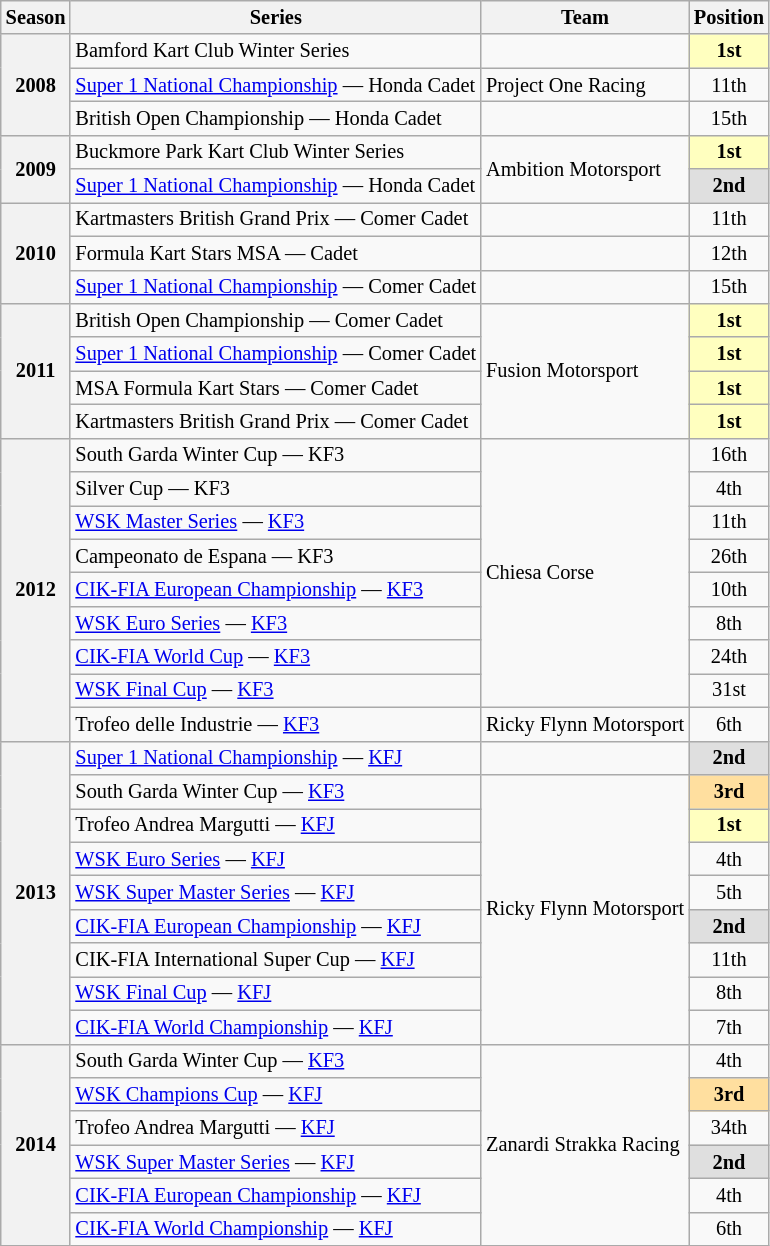<table class="wikitable" style="font-size: 85%; text-align:center">
<tr>
<th>Season</th>
<th>Series</th>
<th>Team</th>
<th>Position</th>
</tr>
<tr>
<th rowspan="3">2008</th>
<td align="left">Bamford Kart Club Winter Series</td>
<td align="left"></td>
<td style="background:#FFFFBF;"><strong>1st</strong></td>
</tr>
<tr>
<td align="left"><a href='#'>Super 1 National Championship</a> — Honda Cadet</td>
<td align="left">Project One Racing</td>
<td>11th</td>
</tr>
<tr>
<td align="left">British Open Championship — Honda Cadet</td>
<td align="left"></td>
<td>15th</td>
</tr>
<tr>
<th rowspan="2">2009</th>
<td align="left">Buckmore Park Kart Club Winter Series</td>
<td rowspan="2" align="left">Ambition Motorsport</td>
<td style="background:#FFFFBF;"><strong>1st</strong></td>
</tr>
<tr>
<td align="left"><a href='#'>Super 1 National Championship</a> — Honda Cadet</td>
<td style="background:#DFDFDF;"><strong>2nd</strong></td>
</tr>
<tr>
<th rowspan="3">2010</th>
<td align="left">Kartmasters British Grand Prix — Comer Cadet</td>
<td align="left"></td>
<td>11th</td>
</tr>
<tr>
<td align="left">Formula Kart Stars MSA — Cadet</td>
<td align="left"></td>
<td>12th</td>
</tr>
<tr>
<td align="left"><a href='#'>Super 1 National Championship</a> — Comer Cadet</td>
<td align="left"></td>
<td>15th</td>
</tr>
<tr>
<th rowspan="4">2011</th>
<td align="left">British Open Championship — Comer Cadet</td>
<td rowspan="4" align="left">Fusion Motorsport</td>
<td style="background:#FFFFBF;"><strong>1st</strong></td>
</tr>
<tr>
<td align="left"><a href='#'>Super 1 National Championship</a> — Comer Cadet</td>
<td style="background:#FFFFBF;"><strong>1st</strong></td>
</tr>
<tr>
<td align="left">MSA Formula Kart Stars — Comer Cadet</td>
<td style="background:#FFFFBF;"><strong>1st</strong></td>
</tr>
<tr>
<td align="left">Kartmasters British Grand Prix — Comer Cadet</td>
<td style="background:#FFFFBF;"><strong>1st</strong></td>
</tr>
<tr>
<th rowspan="9">2012</th>
<td align="left">South Garda Winter Cup — KF3</td>
<td rowspan="8"  align="left">Chiesa Corse</td>
<td>16th</td>
</tr>
<tr>
<td align="left">Silver Cup — KF3</td>
<td>4th</td>
</tr>
<tr>
<td align="left"><a href='#'>WSK Master Series</a> — <a href='#'>KF3</a></td>
<td>11th</td>
</tr>
<tr>
<td align="left">Campeonato de Espana — KF3</td>
<td>26th</td>
</tr>
<tr>
<td align="left"><a href='#'>CIK-FIA European Championship</a> — <a href='#'>KF3</a></td>
<td>10th</td>
</tr>
<tr>
<td align="left"><a href='#'>WSK Euro Series</a> — <a href='#'>KF3</a></td>
<td>8th</td>
</tr>
<tr>
<td align="left"><a href='#'>CIK-FIA World Cup</a> — <a href='#'>KF3</a></td>
<td>24th</td>
</tr>
<tr>
<td align="left"><a href='#'>WSK Final Cup</a> — <a href='#'>KF3</a></td>
<td>31st</td>
</tr>
<tr>
<td align="left">Trofeo delle Industrie — <a href='#'>KF3</a></td>
<td align="left">Ricky Flynn Motorsport</td>
<td>6th</td>
</tr>
<tr>
<th rowspan="9">2013</th>
<td align="left"><a href='#'>Super 1 National Championship</a> — <a href='#'>KFJ</a></td>
<td align="left"></td>
<td style="background:#DFDFDF;"><strong>2nd</strong></td>
</tr>
<tr>
<td align="left">South Garda Winter Cup — <a href='#'>KF3</a></td>
<td rowspan="8"  align="left">Ricky Flynn Motorsport</td>
<td style="background:#FFDF9F;"><strong>3rd</strong></td>
</tr>
<tr>
<td align="left">Trofeo Andrea Margutti — <a href='#'>KFJ</a></td>
<td style="background:#FFFFBF;"><strong>1st</strong></td>
</tr>
<tr>
<td align="left"><a href='#'>WSK Euro Series</a> — <a href='#'>KFJ</a></td>
<td>4th</td>
</tr>
<tr>
<td align="left"><a href='#'>WSK Super Master Series</a> — <a href='#'>KFJ</a></td>
<td>5th</td>
</tr>
<tr>
<td align="left"><a href='#'>CIK-FIA European Championship</a> — <a href='#'>KFJ</a></td>
<td style="background:#DFDFDF;"><strong>2nd</strong></td>
</tr>
<tr>
<td align="left">CIK-FIA International Super Cup — <a href='#'>KFJ</a></td>
<td>11th</td>
</tr>
<tr>
<td align="left"><a href='#'>WSK Final Cup</a> — <a href='#'>KFJ</a></td>
<td>8th</td>
</tr>
<tr>
<td align="left"><a href='#'>CIK-FIA World Championship</a> — <a href='#'>KFJ</a></td>
<td>7th</td>
</tr>
<tr>
<th rowspan="6">2014</th>
<td align="left">South Garda Winter Cup — <a href='#'>KF3</a></td>
<td rowspan="6"  align="left">Zanardi Strakka Racing</td>
<td>4th</td>
</tr>
<tr>
<td align="left"><a href='#'>WSK Champions Cup</a> — <a href='#'>KFJ</a></td>
<td style="background:#FFDF9F;"><strong>3rd</strong></td>
</tr>
<tr>
<td align="left">Trofeo Andrea Margutti — <a href='#'>KFJ</a></td>
<td>34th</td>
</tr>
<tr>
<td align="left"><a href='#'>WSK Super Master Series</a> — <a href='#'>KFJ</a></td>
<td style="background:#DFDFDF;"><strong>2nd</strong></td>
</tr>
<tr>
<td align="left"><a href='#'>CIK-FIA European Championship</a> — <a href='#'>KFJ</a></td>
<td>4th</td>
</tr>
<tr>
<td align="left"><a href='#'>CIK-FIA World Championship</a> — <a href='#'>KFJ</a></td>
<td>6th</td>
</tr>
</table>
